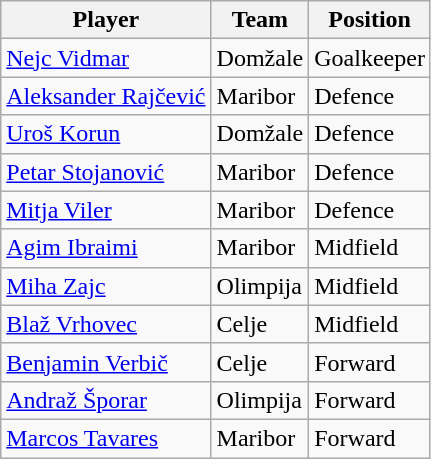<table class="wikitable sortable" border="1">
<tr>
<th>Player</th>
<th>Team</th>
<th>Position</th>
</tr>
<tr>
<td><a href='#'>Nejc Vidmar</a></td>
<td>Domžale</td>
<td>Goalkeeper</td>
</tr>
<tr>
<td><a href='#'>Aleksander Rajčević</a></td>
<td>Maribor</td>
<td>Defence</td>
</tr>
<tr>
<td><a href='#'>Uroš Korun</a></td>
<td>Domžale</td>
<td>Defence</td>
</tr>
<tr>
<td><a href='#'>Petar Stojanović</a></td>
<td>Maribor</td>
<td>Defence</td>
</tr>
<tr>
<td><a href='#'>Mitja Viler</a></td>
<td>Maribor</td>
<td>Defence</td>
</tr>
<tr>
<td><a href='#'>Agim Ibraimi</a></td>
<td>Maribor</td>
<td>Midfield</td>
</tr>
<tr>
<td><a href='#'>Miha Zajc</a></td>
<td>Olimpija</td>
<td>Midfield</td>
</tr>
<tr>
<td><a href='#'>Blaž Vrhovec</a></td>
<td>Celje</td>
<td>Midfield</td>
</tr>
<tr>
<td><a href='#'>Benjamin Verbič</a></td>
<td>Celje</td>
<td>Forward</td>
</tr>
<tr>
<td><a href='#'>Andraž Šporar</a></td>
<td>Olimpija</td>
<td>Forward</td>
</tr>
<tr>
<td><a href='#'>Marcos Tavares</a></td>
<td>Maribor</td>
<td>Forward</td>
</tr>
</table>
